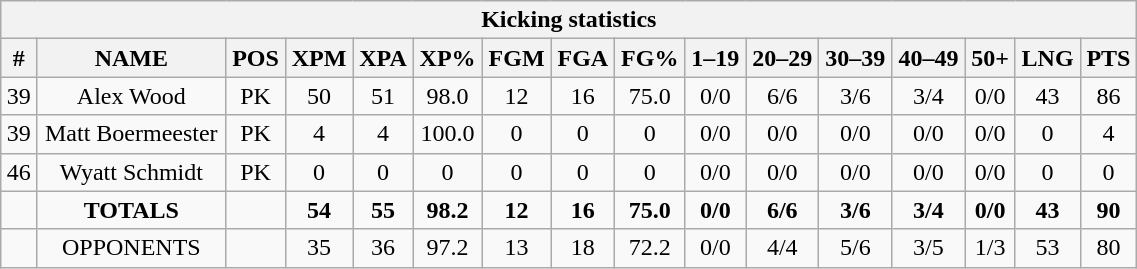<table style="width:60%; text-align:center;" class="wikitable collapsible collapsed">
<tr>
<th colspan="16">Kicking statistics</th>
</tr>
<tr>
<th>#</th>
<th>NAME</th>
<th>POS</th>
<th>XPM</th>
<th>XPA</th>
<th>XP%</th>
<th>FGM</th>
<th>FGA</th>
<th>FG%</th>
<th>1–19</th>
<th>20–29</th>
<th>30–39</th>
<th>40–49</th>
<th>50+</th>
<th>LNG</th>
<th>PTS</th>
</tr>
<tr>
<td>39</td>
<td>Alex Wood</td>
<td>PK</td>
<td>50</td>
<td>51</td>
<td>98.0</td>
<td>12</td>
<td>16</td>
<td>75.0</td>
<td>0/0</td>
<td>6/6</td>
<td>3/6</td>
<td>3/4</td>
<td>0/0</td>
<td>43</td>
<td>86</td>
</tr>
<tr>
<td>39</td>
<td>Matt Boermeester</td>
<td>PK</td>
<td>4</td>
<td>4</td>
<td>100.0</td>
<td>0</td>
<td>0</td>
<td>0</td>
<td>0/0</td>
<td>0/0</td>
<td>0/0</td>
<td>0/0</td>
<td>0/0</td>
<td>0</td>
<td>4</td>
</tr>
<tr>
<td>46</td>
<td>Wyatt Schmidt</td>
<td>PK</td>
<td>0</td>
<td>0</td>
<td>0</td>
<td>0</td>
<td>0</td>
<td>0</td>
<td>0/0</td>
<td>0/0</td>
<td>0/0</td>
<td>0/0</td>
<td>0/0</td>
<td>0</td>
<td>0</td>
</tr>
<tr>
<td></td>
<td><strong>TOTALS</strong></td>
<td></td>
<td><strong>54</strong></td>
<td><strong>55</strong></td>
<td><strong>98.2</strong></td>
<td><strong>12</strong></td>
<td><strong>16</strong></td>
<td><strong>75.0</strong></td>
<td><strong>0/0</strong></td>
<td><strong>6/6</strong></td>
<td><strong>3/6</strong></td>
<td><strong>3/4</strong></td>
<td><strong>0/0</strong></td>
<td><strong>43</strong></td>
<td><strong>90</strong></td>
</tr>
<tr>
<td></td>
<td>OPPONENTS</td>
<td></td>
<td>35</td>
<td>36</td>
<td>97.2</td>
<td>13</td>
<td>18</td>
<td>72.2</td>
<td>0/0</td>
<td>4/4</td>
<td>5/6</td>
<td>3/5</td>
<td>1/3</td>
<td>53</td>
<td>80</td>
</tr>
</table>
